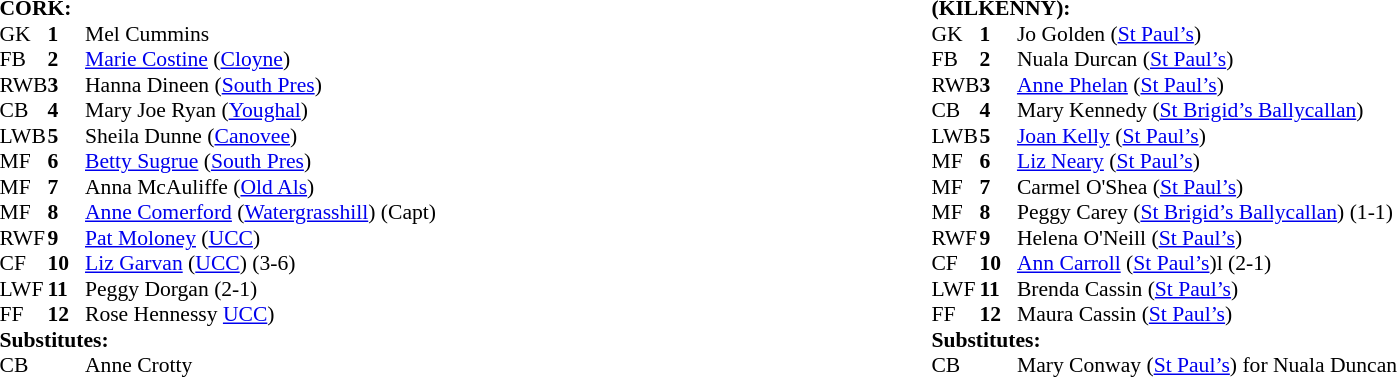<table width="100%">
<tr>
<td valign="top" width="50%"><br><table style="font-size: 90%" cellspacing="0" cellpadding="0" align=center>
<tr>
<td colspan="4"><strong>CORK:</strong></td>
</tr>
<tr>
<th width="25"></th>
<th width="25"></th>
</tr>
<tr>
<td>GK</td>
<td><strong>1</strong></td>
<td>Mel Cummins</td>
</tr>
<tr>
<td>FB</td>
<td><strong>2</strong></td>
<td><a href='#'>Marie Costine</a> (<a href='#'>Cloyne</a>)</td>
</tr>
<tr>
<td>RWB</td>
<td><strong>3</strong></td>
<td>Hanna Dineen (<a href='#'>South Pres</a>)</td>
</tr>
<tr>
<td>CB</td>
<td><strong>4</strong></td>
<td>Mary Joe Ryan (<a href='#'>Youghal</a>)</td>
</tr>
<tr>
<td>LWB</td>
<td><strong>5</strong></td>
<td>Sheila Dunne (<a href='#'>Canovee</a>)</td>
</tr>
<tr>
<td>MF</td>
<td><strong>6</strong></td>
<td><a href='#'>Betty Sugrue</a> (<a href='#'>South Pres</a>)</td>
</tr>
<tr>
<td>MF</td>
<td><strong>7</strong></td>
<td>Anna McAuliffe (<a href='#'>Old Als</a>)</td>
</tr>
<tr>
<td>MF</td>
<td><strong>8</strong></td>
<td><a href='#'>Anne Comerford</a> (<a href='#'>Watergrasshill</a>)  (Capt)</td>
</tr>
<tr>
<td>RWF</td>
<td><strong>9</strong></td>
<td><a href='#'>Pat Moloney</a> (<a href='#'>UCC</a>)</td>
</tr>
<tr>
<td>CF</td>
<td><strong>10</strong></td>
<td><a href='#'>Liz Garvan</a> (<a href='#'>UCC</a>) (3-6)</td>
</tr>
<tr>
<td>LWF</td>
<td><strong>11</strong></td>
<td>Peggy Dorgan (2-1)</td>
</tr>
<tr>
<td>FF</td>
<td><strong>12</strong></td>
<td>Rose Hennessy <a href='#'>UCC</a>)</td>
</tr>
<tr>
<td colspan=4><strong>Substitutes:</strong></td>
</tr>
<tr>
<td>CB</td>
<td></td>
<td>Anne Crotty </td>
</tr>
<tr>
</tr>
</table>
</td>
<td valign="top" width="50%"><br><table style="font-size: 90%" cellspacing="0" cellpadding="0" align=center>
<tr>
<td colspan="4"><strong>(KILKENNY):</strong></td>
</tr>
<tr>
<th width="25"></th>
<th width="25"></th>
</tr>
<tr>
<td>GK</td>
<td><strong>1</strong></td>
<td>Jo Golden (<a href='#'>St Paul’s</a>)</td>
</tr>
<tr>
<td>FB</td>
<td><strong>2</strong></td>
<td>Nuala Durcan (<a href='#'>St Paul’s</a>)  </td>
</tr>
<tr>
<td>RWB</td>
<td><strong>3</strong></td>
<td><a href='#'>Anne Phelan</a> (<a href='#'>St Paul’s</a>)</td>
</tr>
<tr>
<td>CB</td>
<td><strong>4</strong></td>
<td>Mary Kennedy (<a href='#'>St Brigid’s Ballycallan</a>) </td>
</tr>
<tr>
<td>LWB</td>
<td><strong>5</strong></td>
<td><a href='#'>Joan Kelly</a> (<a href='#'>St Paul’s</a>)</td>
</tr>
<tr>
<td>MF</td>
<td><strong>6</strong></td>
<td><a href='#'>Liz Neary</a> (<a href='#'>St Paul’s</a>)</td>
</tr>
<tr>
<td>MF</td>
<td><strong>7</strong></td>
<td>Carmel O'Shea (<a href='#'>St Paul’s</a>)</td>
</tr>
<tr>
<td>MF</td>
<td><strong>8</strong></td>
<td>Peggy Carey (<a href='#'>St Brigid’s Ballycallan</a>) (1-1)</td>
</tr>
<tr>
<td>RWF</td>
<td><strong>9</strong></td>
<td>Helena O'Neill (<a href='#'>St Paul’s</a>)</td>
</tr>
<tr>
<td>CF</td>
<td><strong>10</strong></td>
<td><a href='#'>Ann Carroll</a> (<a href='#'>St Paul’s</a>)l (2-1)</td>
</tr>
<tr>
<td>LWF</td>
<td><strong>11</strong></td>
<td>Brenda Cassin (<a href='#'>St Paul’s</a>)</td>
</tr>
<tr>
<td>FF</td>
<td><strong>12</strong></td>
<td>Maura Cassin (<a href='#'>St Paul’s</a>)</td>
</tr>
<tr>
<td colspan=4><strong>Substitutes:</strong></td>
</tr>
<tr>
<td>CB</td>
<td></td>
<td>Mary Conway (<a href='#'>St Paul’s</a>) for Nuala Duncan </td>
</tr>
<tr>
</tr>
</table>
</td>
</tr>
</table>
